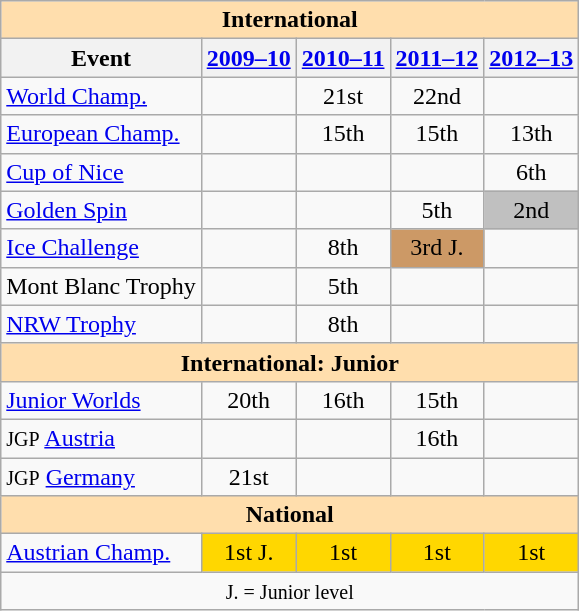<table class="wikitable" style="text-align:center">
<tr>
<th style="background-color: #ffdead; " colspan=5 align=center><strong>International</strong></th>
</tr>
<tr>
<th>Event</th>
<th><a href='#'>2009–10</a></th>
<th><a href='#'>2010–11</a></th>
<th><a href='#'>2011–12</a></th>
<th><a href='#'>2012–13</a></th>
</tr>
<tr>
<td align=left><a href='#'>World Champ.</a></td>
<td></td>
<td>21st</td>
<td>22nd</td>
<td></td>
</tr>
<tr>
<td align=left><a href='#'>European Champ.</a></td>
<td></td>
<td>15th</td>
<td>15th</td>
<td>13th</td>
</tr>
<tr>
<td align=left><a href='#'>Cup of Nice</a></td>
<td></td>
<td></td>
<td></td>
<td>6th</td>
</tr>
<tr>
<td align=left><a href='#'>Golden Spin</a></td>
<td></td>
<td></td>
<td>5th</td>
<td bgcolor=silver>2nd</td>
</tr>
<tr>
<td align=left><a href='#'>Ice Challenge</a></td>
<td></td>
<td>8th</td>
<td bgcolor=cc9966>3rd J.</td>
<td></td>
</tr>
<tr>
<td align=left>Mont Blanc Trophy</td>
<td></td>
<td>5th</td>
<td></td>
<td></td>
</tr>
<tr>
<td align=left><a href='#'>NRW Trophy</a></td>
<td></td>
<td>8th</td>
<td></td>
<td></td>
</tr>
<tr>
<th style="background-color: #ffdead; " colspan=5 align=center><strong>International: Junior</strong></th>
</tr>
<tr>
<td align=left><a href='#'>Junior Worlds</a></td>
<td>20th</td>
<td>16th</td>
<td>15th</td>
<td></td>
</tr>
<tr>
<td align=left><small>JGP</small> <a href='#'>Austria</a></td>
<td></td>
<td></td>
<td>16th</td>
<td></td>
</tr>
<tr>
<td align=left><small>JGP</small> <a href='#'>Germany</a></td>
<td>21st</td>
<td></td>
<td></td>
<td></td>
</tr>
<tr>
<th style="background-color: #ffdead; " colspan=5 align=center><strong>National</strong></th>
</tr>
<tr>
<td align=left><a href='#'>Austrian Champ.</a></td>
<td bgcolor=gold>1st J.</td>
<td bgcolor=gold>1st</td>
<td bgcolor=gold>1st</td>
<td bgcolor=gold>1st</td>
</tr>
<tr>
<td colspan=5 align=center><small> J. = Junior level </small></td>
</tr>
</table>
